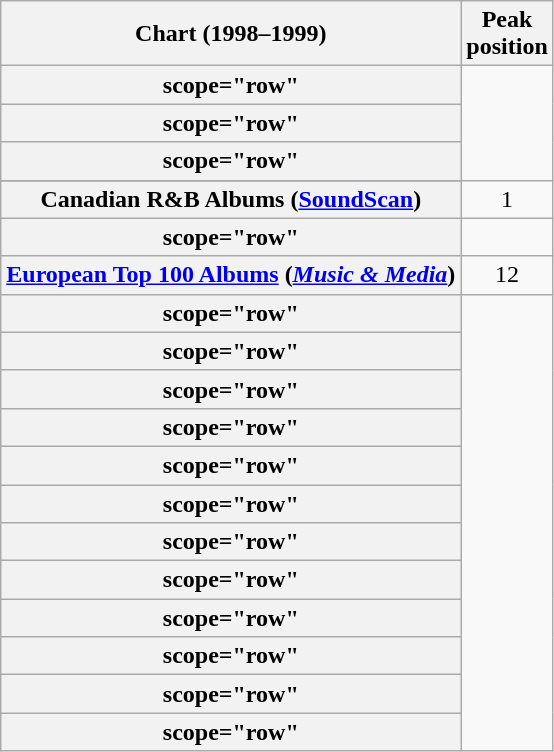<table class="wikitable sortable plainrowheaders" style="text-align:center">
<tr>
<th scope="col">Chart (1998–1999)</th>
<th scope="col">Peak<br>position</th>
</tr>
<tr>
<th>scope="row" </th>
</tr>
<tr>
<th>scope="row" </th>
</tr>
<tr>
<th>scope="row" </th>
</tr>
<tr>
</tr>
<tr>
<th scope="row">Canadian R&B Albums (<a href='#'>SoundScan</a>)</th>
<td align="center">1</td>
</tr>
<tr>
<th>scope="row" </th>
</tr>
<tr>
<th scope="row"><a href='#'>European Top 100 Albums</a> (<em><a href='#'>Music & Media</a></em>)</th>
<td align="center">12</td>
</tr>
<tr>
<th>scope="row" </th>
</tr>
<tr>
<th>scope="row" </th>
</tr>
<tr>
<th>scope="row" </th>
</tr>
<tr>
<th>scope="row" </th>
</tr>
<tr>
<th>scope="row" </th>
</tr>
<tr>
<th>scope="row" </th>
</tr>
<tr>
<th>scope="row" </th>
</tr>
<tr>
<th>scope="row" </th>
</tr>
<tr>
<th>scope="row" </th>
</tr>
<tr>
<th>scope="row" </th>
</tr>
<tr>
<th>scope="row" </th>
</tr>
<tr>
<th>scope="row" </th>
</tr>
</table>
